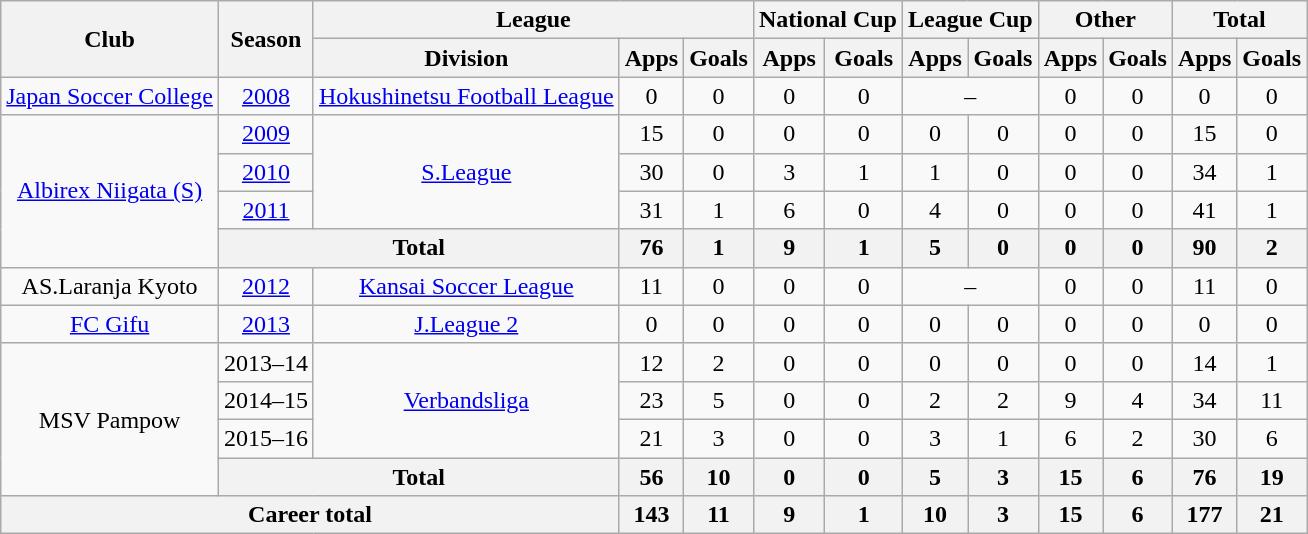<table class="wikitable" style="text-align: center">
<tr>
<th rowspan="2">Club</th>
<th rowspan="2">Season</th>
<th colspan="3">League</th>
<th colspan="2">National Cup</th>
<th colspan="2">League Cup</th>
<th colspan="2">Other</th>
<th colspan="2">Total</th>
</tr>
<tr>
<th>Division</th>
<th>Apps</th>
<th>Goals</th>
<th>Apps</th>
<th>Goals</th>
<th>Apps</th>
<th>Goals</th>
<th>Apps</th>
<th>Goals</th>
<th>Apps</th>
<th>Goals</th>
</tr>
<tr>
<td><a href='#'>Japan Soccer College</a></td>
<td><a href='#'>2008</a></td>
<td><a href='#'>Hokushinetsu Football League</a></td>
<td>0</td>
<td>0</td>
<td>0</td>
<td>0</td>
<td colspan="2">–</td>
<td>0</td>
<td>0</td>
<td>0</td>
<td>0</td>
</tr>
<tr>
<td rowspan="4"><a href='#'>Albirex Niigata (S)</a></td>
<td><a href='#'>2009</a></td>
<td rowspan="3"><a href='#'>S.League</a></td>
<td>15</td>
<td>0</td>
<td>0</td>
<td>0</td>
<td>0</td>
<td>0</td>
<td>0</td>
<td>0</td>
<td>15</td>
<td>0</td>
</tr>
<tr>
<td><a href='#'>2010</a></td>
<td>30</td>
<td>0</td>
<td>3</td>
<td>1</td>
<td>1</td>
<td>0</td>
<td>0</td>
<td>0</td>
<td>34</td>
<td>1</td>
</tr>
<tr>
<td><a href='#'>2011</a></td>
<td>31</td>
<td>1</td>
<td>6</td>
<td>0</td>
<td>4</td>
<td>0</td>
<td>0</td>
<td>0</td>
<td>41</td>
<td>1</td>
</tr>
<tr>
<th colspan=2>Total</th>
<th>76</th>
<th>1</th>
<th>9</th>
<th>1</th>
<th>5</th>
<th>0</th>
<th>0</th>
<th>0</th>
<th>90</th>
<th>2</th>
</tr>
<tr>
<td>AS.Laranja Kyoto</td>
<td><a href='#'>2012</a></td>
<td><a href='#'>Kansai Soccer League</a></td>
<td>11</td>
<td>0</td>
<td>0</td>
<td>0</td>
<td colspan="2">–</td>
<td>0</td>
<td>0</td>
<td>11</td>
<td>0</td>
</tr>
<tr>
<td><a href='#'>FC Gifu</a></td>
<td><a href='#'>2013</a></td>
<td><a href='#'>J.League 2</a></td>
<td>0</td>
<td>0</td>
<td>0</td>
<td>0</td>
<td>0</td>
<td>0</td>
<td>0</td>
<td>0</td>
<td>0</td>
<td>0</td>
</tr>
<tr>
<td rowspan="4">MSV Pampow</td>
<td>2013–14</td>
<td rowspan="3"><a href='#'>Verbandsliga</a></td>
<td>12</td>
<td>2</td>
<td>0</td>
<td>0</td>
<td>0</td>
<td>0</td>
<td>0</td>
<td>0</td>
<td>14</td>
<td>1</td>
</tr>
<tr>
<td>2014–15</td>
<td>23</td>
<td>5</td>
<td>0</td>
<td>0</td>
<td>2</td>
<td>2</td>
<td>9</td>
<td>4</td>
<td>34</td>
<td>11</td>
</tr>
<tr>
<td>2015–16</td>
<td>21</td>
<td>3</td>
<td>0</td>
<td>0</td>
<td>3</td>
<td>1</td>
<td>6</td>
<td>2</td>
<td>30</td>
<td>6</td>
</tr>
<tr>
<th colspan=2>Total</th>
<th>56</th>
<th>10</th>
<th>0</th>
<th>0</th>
<th>5</th>
<th>3</th>
<th>15</th>
<th>6</th>
<th>76</th>
<th>19</th>
</tr>
<tr>
<th colspan=3>Career total</th>
<th>143</th>
<th>11</th>
<th>9</th>
<th>1</th>
<th>10</th>
<th>3</th>
<th>15</th>
<th>6</th>
<th>177</th>
<th>21</th>
</tr>
</table>
